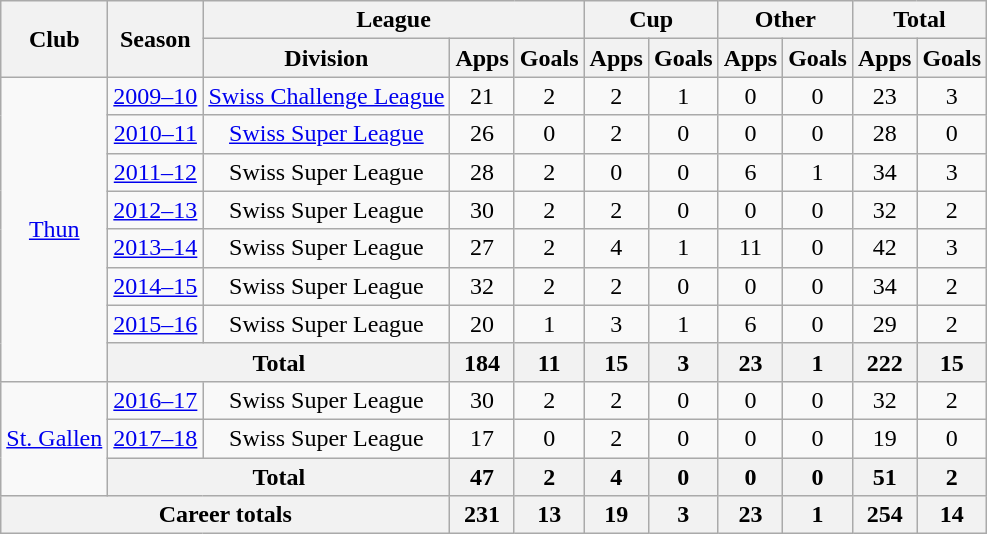<table class="wikitable" style="text-align: center">
<tr>
<th rowspan="2">Club</th>
<th rowspan="2">Season</th>
<th colspan="3">League</th>
<th colspan="2">Cup</th>
<th colspan="2">Other</th>
<th colspan="2">Total</th>
</tr>
<tr>
<th>Division</th>
<th>Apps</th>
<th>Goals</th>
<th>Apps</th>
<th>Goals</th>
<th>Apps</th>
<th>Goals</th>
<th>Apps</th>
<th>Goals</th>
</tr>
<tr>
<td rowspan="8"><a href='#'>Thun</a></td>
<td><a href='#'>2009–10</a></td>
<td><a href='#'>Swiss Challenge League</a></td>
<td>21</td>
<td>2</td>
<td>2</td>
<td>1</td>
<td>0</td>
<td>0</td>
<td>23</td>
<td>3</td>
</tr>
<tr>
<td><a href='#'>2010–11</a></td>
<td><a href='#'>Swiss Super League</a></td>
<td>26</td>
<td>0</td>
<td>2</td>
<td>0</td>
<td>0</td>
<td>0</td>
<td>28</td>
<td>0</td>
</tr>
<tr>
<td><a href='#'>2011–12</a></td>
<td>Swiss Super League</td>
<td>28</td>
<td>2</td>
<td>0</td>
<td>0</td>
<td>6</td>
<td>1</td>
<td>34</td>
<td>3</td>
</tr>
<tr>
<td><a href='#'>2012–13</a></td>
<td>Swiss Super League</td>
<td>30</td>
<td>2</td>
<td>2</td>
<td>0</td>
<td>0</td>
<td>0</td>
<td>32</td>
<td>2</td>
</tr>
<tr>
<td><a href='#'>2013–14</a></td>
<td>Swiss Super League</td>
<td>27</td>
<td>2</td>
<td>4</td>
<td>1</td>
<td>11</td>
<td>0</td>
<td>42</td>
<td>3</td>
</tr>
<tr>
<td><a href='#'>2014–15</a></td>
<td>Swiss Super League</td>
<td>32</td>
<td>2</td>
<td>2</td>
<td>0</td>
<td>0</td>
<td>0</td>
<td>34</td>
<td>2</td>
</tr>
<tr>
<td><a href='#'>2015–16</a></td>
<td>Swiss Super League</td>
<td>20</td>
<td>1</td>
<td>3</td>
<td>1</td>
<td>6</td>
<td>0</td>
<td>29</td>
<td>2</td>
</tr>
<tr>
<th colspan="2">Total</th>
<th>184</th>
<th>11</th>
<th>15</th>
<th>3</th>
<th>23</th>
<th>1</th>
<th>222</th>
<th>15</th>
</tr>
<tr>
<td rowspan="3"><a href='#'>St. Gallen</a></td>
<td><a href='#'>2016–17</a></td>
<td>Swiss Super League</td>
<td>30</td>
<td>2</td>
<td>2</td>
<td>0</td>
<td>0</td>
<td>0</td>
<td>32</td>
<td>2</td>
</tr>
<tr>
<td><a href='#'>2017–18</a></td>
<td>Swiss Super League</td>
<td>17</td>
<td>0</td>
<td>2</td>
<td>0</td>
<td>0</td>
<td>0</td>
<td>19</td>
<td>0</td>
</tr>
<tr>
<th colspan="2">Total</th>
<th>47</th>
<th>2</th>
<th>4</th>
<th>0</th>
<th>0</th>
<th>0</th>
<th>51</th>
<th>2</th>
</tr>
<tr>
<th colspan="3">Career totals</th>
<th>231</th>
<th>13</th>
<th>19</th>
<th>3</th>
<th>23</th>
<th>1</th>
<th>254</th>
<th>14</th>
</tr>
</table>
